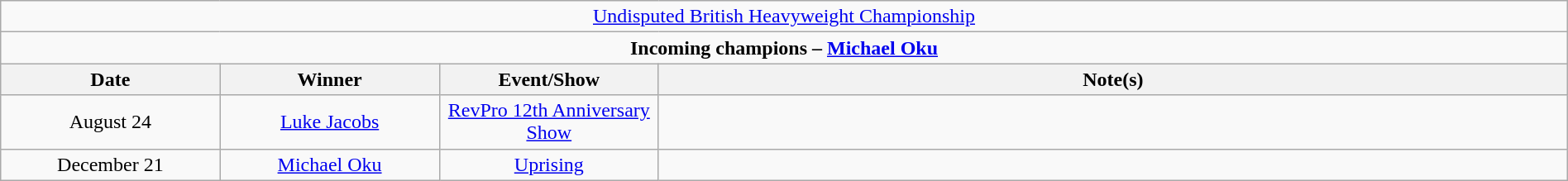<table class="wikitable" style="text-align:center; width:100%;">
<tr>
<td colspan="4" style="text-align: center;"><a href='#'>Undisputed British Heavyweight Championship</a></td>
</tr>
<tr>
<td colspan="4" style="text-align: center;"><strong>Incoming champions – <a href='#'>Michael Oku</a></strong></td>
</tr>
<tr>
<th width=14%>Date</th>
<th width=14%>Winner</th>
<th width=14%>Event/Show</th>
<th width=58%>Note(s)</th>
</tr>
<tr>
<td>August 24</td>
<td><a href='#'>Luke Jacobs</a></td>
<td><a href='#'>RevPro 12th Anniversary Show</a></td>
<td></td>
</tr>
<tr>
<td>December 21</td>
<td><a href='#'>Michael Oku</a></td>
<td><a href='#'>Uprising</a></td>
<td></td>
</tr>
</table>
